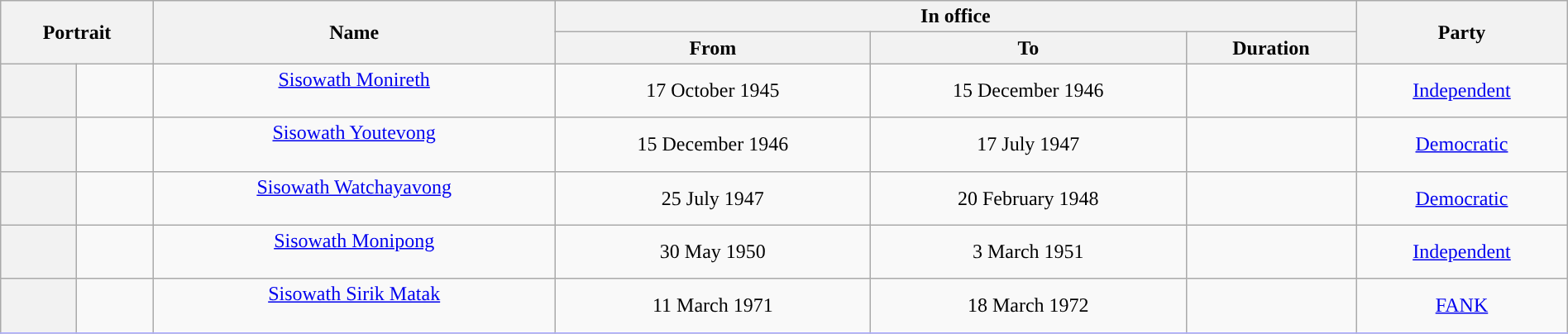<table class="wikitable sortable" style="text-align:center; font-size:100%; width:100%; border:1px #AAAAFF solid">
<tr>
<th colspan="2" rowspan="2">Portrait</th>
<th rowspan="2">Name</th>
<th colspan="3">In office</th>
<th rowspan="2">Party</th>
</tr>
<tr>
<th>From</th>
<th>To</th>
<th>Duration</th>
</tr>
<tr>
<th style="background:"></th>
<td></td>
<td><a href='#'>Sisowath Monireth</a><br><br></td>
<td>17 October 1945</td>
<td>15 December 1946</td>
<td></td>
<td><a href='#'>Independent</a></td>
</tr>
<tr>
<th style="background:"></th>
<td></td>
<td><a href='#'>Sisowath Youtevong</a><br><br></td>
<td>15 December 1946</td>
<td>17 July 1947</td>
<td></td>
<td><a href='#'>Democratic</a></td>
</tr>
<tr>
<th style="background:"></th>
<td></td>
<td><a href='#'>Sisowath Watchayavong</a><br><br></td>
<td>25 July 1947</td>
<td>20 February 1948</td>
<td></td>
<td><a href='#'>Democratic</a></td>
</tr>
<tr>
<th style="background:"></th>
<td></td>
<td><a href='#'>Sisowath Monipong</a><br><br></td>
<td>30 May 1950</td>
<td>3 March 1951</td>
<td></td>
<td><a href='#'>Independent</a></td>
</tr>
<tr>
<th style="background:"></th>
<td></td>
<td><a href='#'>Sisowath Sirik Matak</a><br><br></td>
<td>11 March 1971</td>
<td>18 March 1972</td>
<td></td>
<td><a href='#'>FANK</a><br></td>
</tr>
<tr>
</tr>
</table>
